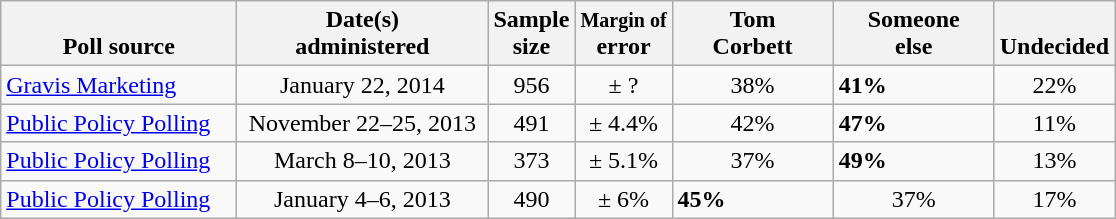<table class="wikitable">
<tr valign= bottom>
<th style="width:150px;">Poll source</th>
<th style="width:160px;">Date(s)<br>administered</th>
<th class=small>Sample<br>size</th>
<th><small>Margin of</small><br>error</th>
<th style="width:100px;">Tom<br>Corbett</th>
<th style="width:100px;">Someone<br>else</th>
<th style="width:40px;">Undecided</th>
</tr>
<tr>
<td><a href='#'>Gravis Marketing</a></td>
<td align=center>January 22, 2014</td>
<td align=center>956</td>
<td align=center>± ?</td>
<td align=center>38%</td>
<td><strong>41%</strong></td>
<td align=center>22%</td>
</tr>
<tr>
<td><a href='#'>Public Policy Polling</a></td>
<td align=center>November 22–25, 2013</td>
<td align=center>491</td>
<td align=center>± 4.4%</td>
<td align=center>42%</td>
<td><strong>47%</strong></td>
<td align=center>11%</td>
</tr>
<tr>
<td><a href='#'>Public Policy Polling</a></td>
<td align=center>March 8–10, 2013</td>
<td align=center>373</td>
<td align=center>± 5.1%</td>
<td align=center>37%</td>
<td><strong>49%</strong></td>
<td align=center>13%</td>
</tr>
<tr>
<td><a href='#'>Public Policy Polling</a></td>
<td align=center>January 4–6, 2013</td>
<td align=center>490</td>
<td align=center>± 6%</td>
<td><strong>45%</strong></td>
<td align=center>37%</td>
<td align=center>17%</td>
</tr>
</table>
